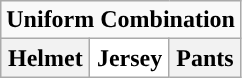<table class="wikitable">
<tr>
<td align="center" Colspan="3"><strong>Uniform Combination</strong></td>
</tr>
<tr align="center">
<th>Helmet</th>
<th style="background:#FFFFFF;">Jersey</th>
<th>Pants</th>
</tr>
</table>
